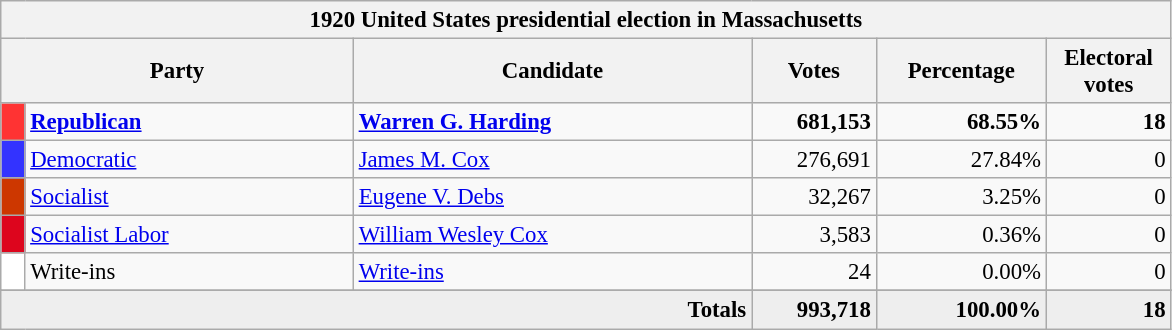<table class="wikitable" style="font-size: 95%;">
<tr>
<th colspan="6">1920 United States presidential election in Massachusetts</th>
</tr>
<tr>
<th colspan="2" style="width: 15em">Party</th>
<th style="width: 17em">Candidate</th>
<th style="width: 5em">Votes</th>
<th style="width: 7em">Percentage</th>
<th style="width: 5em">Electoral votes</th>
</tr>
<tr>
<th style="background-color:#FF3333; width: 3px"></th>
<td style="width: 130px"><strong><a href='#'>Republican</a></strong></td>
<td><strong><a href='#'>Warren G. Harding</a></strong></td>
<td align="right"><strong>681,153</strong></td>
<td align="right"><strong>68.55%</strong></td>
<td align="right"><strong>18</strong></td>
</tr>
<tr>
<th style="background-color:#3333FF; width: 3px"></th>
<td style="width: 130px"><a href='#'>Democratic</a></td>
<td><a href='#'>James M. Cox</a></td>
<td align="right">276,691</td>
<td align="right">27.84%</td>
<td align="right">0</td>
</tr>
<tr>
<th style="background-color:#CD3700; width: 3px"></th>
<td style="width: 130px"><a href='#'>Socialist</a></td>
<td><a href='#'>Eugene V. Debs</a></td>
<td align="right">32,267</td>
<td align="right">3.25%</td>
<td align="right">0</td>
</tr>
<tr>
<th style="background-color:#DD051D; width: 3px"></th>
<td style="width: 130px"><a href='#'>Socialist Labor</a></td>
<td><a href='#'>William Wesley Cox</a></td>
<td align="right">3,583</td>
<td align="right">0.36%</td>
<td align="right">0</td>
</tr>
<tr>
<th style="background-color:#FFFFFF; width: 3px"></th>
<td style="width: 130px">Write-ins</td>
<td><a href='#'>Write-ins</a></td>
<td align="right">24</td>
<td align="right">0.00%</td>
<td align="right">0</td>
</tr>
<tr>
</tr>
<tr bgcolor="#EEEEEE">
<td colspan="3" align="right"><strong>Totals</strong></td>
<td align="right"><strong>993,718</strong></td>
<td align="right"><strong>100.00%</strong></td>
<td align="right"><strong>18</strong></td>
</tr>
</table>
